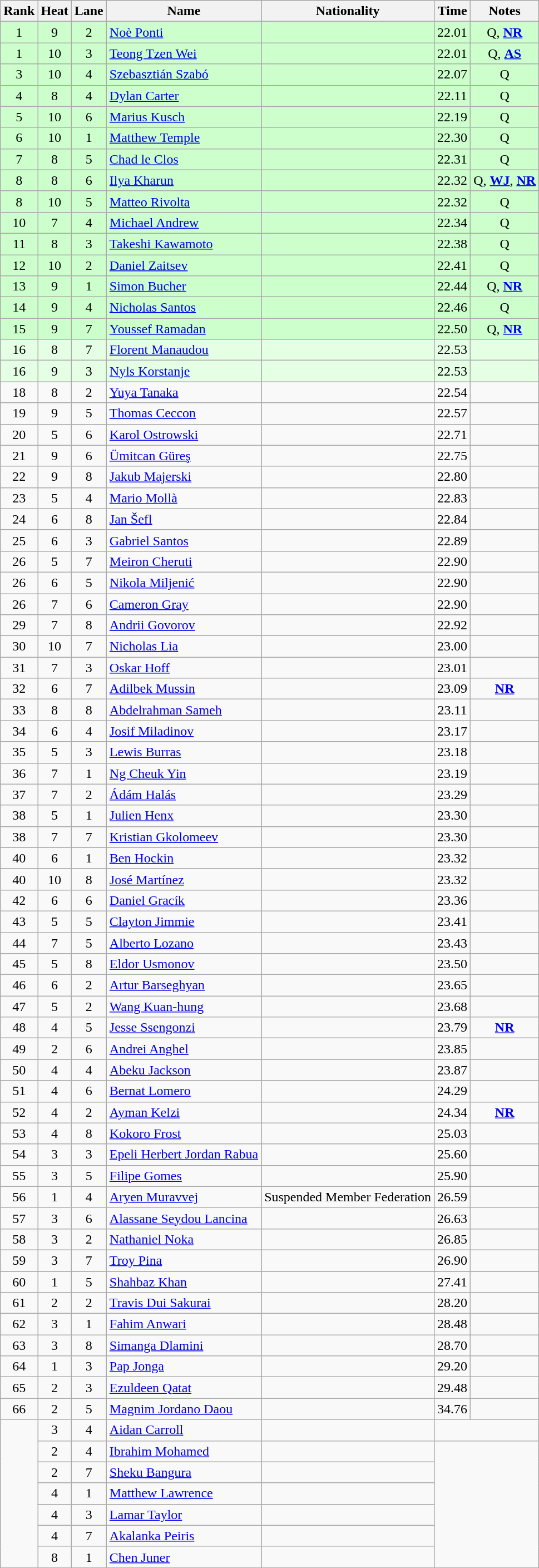<table class="wikitable sortable" style="text-align:center">
<tr>
<th>Rank</th>
<th>Heat</th>
<th>Lane</th>
<th>Name</th>
<th>Nationality</th>
<th>Time</th>
<th>Notes</th>
</tr>
<tr bgcolor=ccffcc>
<td>1</td>
<td>9</td>
<td>2</td>
<td align=left><a href='#'>Noè Ponti</a></td>
<td align=left></td>
<td>22.01</td>
<td>Q, <strong><a href='#'>NR</a></strong></td>
</tr>
<tr bgcolor=ccffcc>
<td>1</td>
<td>10</td>
<td>3</td>
<td align=left><a href='#'>Teong Tzen Wei</a></td>
<td align=left></td>
<td>22.01</td>
<td>Q, <strong><a href='#'>AS</a></strong></td>
</tr>
<tr bgcolor=ccffcc>
<td>3</td>
<td>10</td>
<td>4</td>
<td align=left><a href='#'>Szebasztián Szabó</a></td>
<td align=left></td>
<td>22.07</td>
<td>Q</td>
</tr>
<tr bgcolor=ccffcc>
<td>4</td>
<td>8</td>
<td>4</td>
<td align=left><a href='#'>Dylan Carter</a></td>
<td align=left></td>
<td>22.11</td>
<td>Q</td>
</tr>
<tr bgcolor=ccffcc>
<td>5</td>
<td>10</td>
<td>6</td>
<td align=left><a href='#'>Marius Kusch</a></td>
<td align=left></td>
<td>22.19</td>
<td>Q</td>
</tr>
<tr bgcolor=ccffcc>
<td>6</td>
<td>10</td>
<td>1</td>
<td align=left><a href='#'>Matthew Temple</a></td>
<td align=left></td>
<td>22.30</td>
<td>Q</td>
</tr>
<tr bgcolor=ccffcc>
<td>7</td>
<td>8</td>
<td>5</td>
<td align=left><a href='#'>Chad le Clos</a></td>
<td align=left></td>
<td>22.31</td>
<td>Q</td>
</tr>
<tr bgcolor=ccffcc>
<td>8</td>
<td>8</td>
<td>6</td>
<td align=left><a href='#'>Ilya Kharun</a></td>
<td align=left></td>
<td>22.32</td>
<td>Q, <strong><a href='#'>WJ</a></strong>, <strong><a href='#'>NR</a></strong></td>
</tr>
<tr bgcolor=ccffcc>
<td>8</td>
<td>10</td>
<td>5</td>
<td align=left><a href='#'>Matteo Rivolta</a></td>
<td align=left></td>
<td>22.32</td>
<td>Q</td>
</tr>
<tr bgcolor=ccffcc>
<td>10</td>
<td>7</td>
<td>4</td>
<td align=left><a href='#'>Michael Andrew</a></td>
<td align=left></td>
<td>22.34</td>
<td>Q</td>
</tr>
<tr bgcolor=ccffcc>
<td>11</td>
<td>8</td>
<td>3</td>
<td align=left><a href='#'>Takeshi Kawamoto</a></td>
<td align=left></td>
<td>22.38</td>
<td>Q</td>
</tr>
<tr bgcolor=ccffcc>
<td>12</td>
<td>10</td>
<td>2</td>
<td align=left><a href='#'>Daniel Zaitsev</a></td>
<td align=left></td>
<td>22.41</td>
<td>Q</td>
</tr>
<tr bgcolor=ccffcc>
<td>13</td>
<td>9</td>
<td>1</td>
<td align=left><a href='#'>Simon Bucher</a></td>
<td align=left></td>
<td>22.44</td>
<td>Q, <strong><a href='#'>NR</a></strong></td>
</tr>
<tr bgcolor=ccffcc>
<td>14</td>
<td>9</td>
<td>4</td>
<td align=left><a href='#'>Nicholas Santos</a></td>
<td align=left></td>
<td>22.46</td>
<td>Q</td>
</tr>
<tr bgcolor=ccffcc>
<td>15</td>
<td>9</td>
<td>7</td>
<td align=left><a href='#'>Youssef Ramadan</a></td>
<td align=left></td>
<td>22.50</td>
<td>Q, <strong><a href='#'>NR</a></strong></td>
</tr>
<tr bgcolor=e5ffe5>
<td>16</td>
<td>8</td>
<td>7</td>
<td align=left><a href='#'>Florent Manaudou</a></td>
<td align=left></td>
<td>22.53</td>
<td></td>
</tr>
<tr bgcolor=e5ffe5>
<td>16</td>
<td>9</td>
<td>3</td>
<td align=left><a href='#'>Nyls Korstanje</a></td>
<td align=left></td>
<td>22.53</td>
<td></td>
</tr>
<tr>
<td>18</td>
<td>8</td>
<td>2</td>
<td align=left><a href='#'>Yuya Tanaka</a></td>
<td align=left></td>
<td>22.54</td>
<td></td>
</tr>
<tr>
<td>19</td>
<td>9</td>
<td>5</td>
<td align=left><a href='#'>Thomas Ceccon</a></td>
<td align=left></td>
<td>22.57</td>
<td></td>
</tr>
<tr>
<td>20</td>
<td>5</td>
<td>6</td>
<td align=left><a href='#'>Karol Ostrowski</a></td>
<td align=left></td>
<td>22.71</td>
<td></td>
</tr>
<tr>
<td>21</td>
<td>9</td>
<td>6</td>
<td align=left><a href='#'>Ümitcan Güreş</a></td>
<td align=left></td>
<td>22.75</td>
<td></td>
</tr>
<tr>
<td>22</td>
<td>9</td>
<td>8</td>
<td align=left><a href='#'>Jakub Majerski</a></td>
<td align=left></td>
<td>22.80</td>
<td></td>
</tr>
<tr>
<td>23</td>
<td>5</td>
<td>4</td>
<td align=left><a href='#'>Mario Mollà</a></td>
<td align=left></td>
<td>22.83</td>
<td></td>
</tr>
<tr>
<td>24</td>
<td>6</td>
<td>8</td>
<td align=left><a href='#'>Jan Šefl</a></td>
<td align=left></td>
<td>22.84</td>
<td></td>
</tr>
<tr>
<td>25</td>
<td>6</td>
<td>3</td>
<td align=left><a href='#'>Gabriel Santos</a></td>
<td align=left></td>
<td>22.89</td>
<td></td>
</tr>
<tr>
<td>26</td>
<td>5</td>
<td>7</td>
<td align=left><a href='#'>Meiron Cheruti</a></td>
<td align=left></td>
<td>22.90</td>
<td></td>
</tr>
<tr>
<td>26</td>
<td>6</td>
<td>5</td>
<td align=left><a href='#'>Nikola Miljenić</a></td>
<td align=left></td>
<td>22.90</td>
<td></td>
</tr>
<tr>
<td>26</td>
<td>7</td>
<td>6</td>
<td align=left><a href='#'>Cameron Gray</a></td>
<td align=left></td>
<td>22.90</td>
<td></td>
</tr>
<tr>
<td>29</td>
<td>7</td>
<td>8</td>
<td align=left><a href='#'>Andrii Govorov</a></td>
<td align=left></td>
<td>22.92</td>
<td></td>
</tr>
<tr>
<td>30</td>
<td>10</td>
<td>7</td>
<td align=left><a href='#'>Nicholas Lia</a></td>
<td align=left></td>
<td>23.00</td>
<td></td>
</tr>
<tr>
<td>31</td>
<td>7</td>
<td>3</td>
<td align=left><a href='#'>Oskar Hoff</a></td>
<td align=left></td>
<td>23.01</td>
<td></td>
</tr>
<tr>
<td>32</td>
<td>6</td>
<td>7</td>
<td align=left><a href='#'>Adilbek Mussin</a></td>
<td align=left></td>
<td>23.09</td>
<td><strong><a href='#'>NR</a></strong></td>
</tr>
<tr>
<td>33</td>
<td>8</td>
<td>8</td>
<td align=left><a href='#'>Abdelrahman Sameh</a></td>
<td align=left></td>
<td>23.11</td>
<td></td>
</tr>
<tr>
<td>34</td>
<td>6</td>
<td>4</td>
<td align=left><a href='#'>Josif Miladinov</a></td>
<td align=left></td>
<td>23.17</td>
<td></td>
</tr>
<tr>
<td>35</td>
<td>5</td>
<td>3</td>
<td align=left><a href='#'>Lewis Burras</a></td>
<td align=left></td>
<td>23.18</td>
<td></td>
</tr>
<tr>
<td>36</td>
<td>7</td>
<td>1</td>
<td align=left><a href='#'>Ng Cheuk Yin</a></td>
<td align=left></td>
<td>23.19</td>
<td></td>
</tr>
<tr>
<td>37</td>
<td>7</td>
<td>2</td>
<td align=left><a href='#'>Ádám Halás</a></td>
<td align=left></td>
<td>23.29</td>
<td></td>
</tr>
<tr>
<td>38</td>
<td>5</td>
<td>1</td>
<td align=left><a href='#'>Julien Henx</a></td>
<td align=left></td>
<td>23.30</td>
<td></td>
</tr>
<tr>
<td>38</td>
<td>7</td>
<td>7</td>
<td align=left><a href='#'>Kristian Gkolomeev</a></td>
<td align=left></td>
<td>23.30</td>
<td></td>
</tr>
<tr>
<td>40</td>
<td>6</td>
<td>1</td>
<td align=left><a href='#'>Ben Hockin</a></td>
<td align=left></td>
<td>23.32</td>
<td></td>
</tr>
<tr>
<td>40</td>
<td>10</td>
<td>8</td>
<td align=left><a href='#'>José Martínez</a></td>
<td align=left></td>
<td>23.32</td>
<td></td>
</tr>
<tr>
<td>42</td>
<td>6</td>
<td>6</td>
<td align=left><a href='#'>Daniel Gracík</a></td>
<td align=left></td>
<td>23.36</td>
<td></td>
</tr>
<tr>
<td>43</td>
<td>5</td>
<td>5</td>
<td align=left><a href='#'>Clayton Jimmie</a></td>
<td align=left></td>
<td>23.41</td>
<td></td>
</tr>
<tr>
<td>44</td>
<td>7</td>
<td>5</td>
<td align=left><a href='#'>Alberto Lozano</a></td>
<td align=left></td>
<td>23.43</td>
<td></td>
</tr>
<tr>
<td>45</td>
<td>5</td>
<td>8</td>
<td align=left><a href='#'>Eldor Usmonov</a></td>
<td align=left></td>
<td>23.50</td>
<td></td>
</tr>
<tr>
<td>46</td>
<td>6</td>
<td>2</td>
<td align=left><a href='#'>Artur Barseghyan</a></td>
<td align=left></td>
<td>23.65</td>
<td></td>
</tr>
<tr>
<td>47</td>
<td>5</td>
<td>2</td>
<td align=left><a href='#'>Wang Kuan-hung</a></td>
<td align=left></td>
<td>23.68</td>
<td></td>
</tr>
<tr>
<td>48</td>
<td>4</td>
<td>5</td>
<td align=left><a href='#'>Jesse Ssengonzi</a></td>
<td align=left></td>
<td>23.79</td>
<td><strong><a href='#'>NR</a></strong></td>
</tr>
<tr>
<td>49</td>
<td>2</td>
<td>6</td>
<td align=left><a href='#'>Andrei Anghel</a></td>
<td align=left></td>
<td>23.85</td>
<td></td>
</tr>
<tr>
<td>50</td>
<td>4</td>
<td>4</td>
<td align=left><a href='#'>Abeku Jackson</a></td>
<td align=left></td>
<td>23.87</td>
<td></td>
</tr>
<tr>
<td>51</td>
<td>4</td>
<td>6</td>
<td align=left><a href='#'>Bernat Lomero</a></td>
<td align=left></td>
<td>24.29</td>
<td></td>
</tr>
<tr>
<td>52</td>
<td>4</td>
<td>2</td>
<td align=left><a href='#'>Ayman Kelzi</a></td>
<td align=left></td>
<td>24.34</td>
<td><strong><a href='#'>NR</a></strong></td>
</tr>
<tr>
<td>53</td>
<td>4</td>
<td>8</td>
<td align=left><a href='#'>Kokoro Frost</a></td>
<td align=left></td>
<td>25.03</td>
<td></td>
</tr>
<tr>
<td>54</td>
<td>3</td>
<td>3</td>
<td align=left><a href='#'>Epeli Herbert Jordan Rabua</a></td>
<td align=left></td>
<td>25.60</td>
<td></td>
</tr>
<tr>
<td>55</td>
<td>3</td>
<td>5</td>
<td align=left><a href='#'>Filipe Gomes</a></td>
<td align=left></td>
<td>25.90</td>
<td></td>
</tr>
<tr>
<td>56</td>
<td>1</td>
<td>4</td>
<td align=left><a href='#'>Aryen Muravvej</a></td>
<td align=left> Suspended Member Federation</td>
<td>26.59</td>
<td></td>
</tr>
<tr>
<td>57</td>
<td>3</td>
<td>6</td>
<td align=left><a href='#'>Alassane Seydou Lancina</a></td>
<td align=left></td>
<td>26.63</td>
<td></td>
</tr>
<tr>
<td>58</td>
<td>3</td>
<td>2</td>
<td align=left><a href='#'>Nathaniel Noka</a></td>
<td align=left></td>
<td>26.85</td>
<td></td>
</tr>
<tr>
<td>59</td>
<td>3</td>
<td>7</td>
<td align=left><a href='#'>Troy Pina</a></td>
<td align=left></td>
<td>26.90</td>
<td></td>
</tr>
<tr>
<td>60</td>
<td>1</td>
<td>5</td>
<td align=left><a href='#'>Shahbaz Khan</a></td>
<td align=left></td>
<td>27.41</td>
<td></td>
</tr>
<tr>
<td>61</td>
<td>2</td>
<td>2</td>
<td align=left><a href='#'>Travis Dui Sakurai</a></td>
<td align=left></td>
<td>28.20</td>
<td></td>
</tr>
<tr>
<td>62</td>
<td>3</td>
<td>1</td>
<td align=left><a href='#'>Fahim Anwari</a></td>
<td align=left></td>
<td>28.48</td>
<td></td>
</tr>
<tr>
<td>63</td>
<td>3</td>
<td>8</td>
<td align=left><a href='#'>Simanga Dlamini</a></td>
<td align=left></td>
<td>28.70</td>
<td></td>
</tr>
<tr>
<td>64</td>
<td>1</td>
<td>3</td>
<td align=left><a href='#'>Pap Jonga</a></td>
<td align=left></td>
<td>29.20</td>
<td></td>
</tr>
<tr>
<td>65</td>
<td>2</td>
<td>3</td>
<td align=left><a href='#'>Ezuldeen Qatat</a></td>
<td align=left></td>
<td>29.48</td>
<td></td>
</tr>
<tr>
<td>66</td>
<td>2</td>
<td>5</td>
<td align=left><a href='#'>Magnim Jordano Daou</a></td>
<td align=left></td>
<td>34.76</td>
<td></td>
</tr>
<tr>
<td rowspan=7></td>
<td>3</td>
<td>4</td>
<td align=left><a href='#'>Aidan Carroll</a></td>
<td align=left></td>
<td colspan=2></td>
</tr>
<tr>
<td>2</td>
<td>4</td>
<td align=left><a href='#'>Ibrahim Mohamed</a></td>
<td align=left></td>
<td colspan=2 rowspan=6></td>
</tr>
<tr>
<td>2</td>
<td>7</td>
<td align=left><a href='#'>Sheku Bangura</a></td>
<td align=left></td>
</tr>
<tr>
<td>4</td>
<td>1</td>
<td align=left><a href='#'>Matthew Lawrence</a></td>
<td align=left></td>
</tr>
<tr>
<td>4</td>
<td>3</td>
<td align=left><a href='#'>Lamar Taylor</a></td>
<td align=left></td>
</tr>
<tr>
<td>4</td>
<td>7</td>
<td align=left><a href='#'>Akalanka Peiris</a></td>
<td align=left></td>
</tr>
<tr>
<td>8</td>
<td>1</td>
<td align=left><a href='#'>Chen Juner</a></td>
<td align=left></td>
</tr>
</table>
